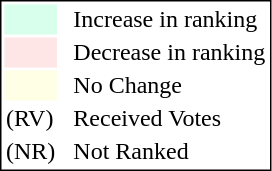<table style="border:1px solid black;">
<tr>
<td style="background:#D8FFEB; width:20px;"></td>
<td> </td>
<td>Increase in ranking</td>
</tr>
<tr>
<td style="background:#FFE6E6; width:20px;"></td>
<td> </td>
<td>Decrease in ranking</td>
</tr>
<tr>
<td style="background:#FFFFE6; width:20px;"></td>
<td> </td>
<td>No Change</td>
</tr>
<tr>
<td>(RV)</td>
<td> </td>
<td>Received Votes</td>
</tr>
<tr>
<td>(NR)</td>
<td> </td>
<td>Not Ranked</td>
</tr>
</table>
